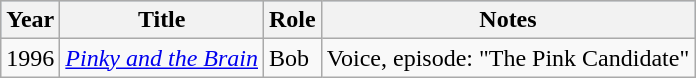<table class="wikitable sortable">
<tr style="background:#b0c4de; text-align:center;">
<th>Year</th>
<th>Title</th>
<th>Role</th>
<th>Notes</th>
</tr>
<tr>
<td>1996</td>
<td><em><a href='#'>Pinky and the Brain</a></em></td>
<td>Bob</td>
<td>Voice, episode: "The Pink Candidate"</td>
</tr>
</table>
